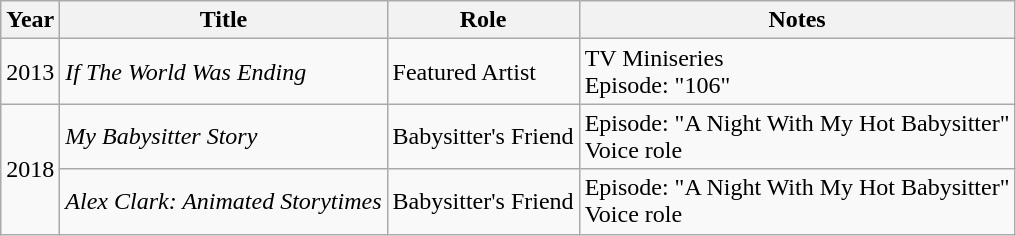<table class="wikitable sortable">
<tr>
<th>Year</th>
<th>Title</th>
<th>Role</th>
<th class="unsortable">Notes</th>
</tr>
<tr>
<td>2013</td>
<td><em>If The World Was Ending</em></td>
<td>Featured Artist</td>
<td>TV Miniseries<br>Episode: "106"</td>
</tr>
<tr>
<td rowspan="2">2018</td>
<td><em>My Babysitter Story</em></td>
<td>Babysitter's Friend</td>
<td>Episode: "A Night With My Hot Babysitter"<br>Voice role</td>
</tr>
<tr>
<td><em>Alex Clark: Animated Storytimes</em></td>
<td>Babysitter's Friend</td>
<td>Episode: "A Night With My Hot Babysitter"<br>Voice role</td>
</tr>
</table>
